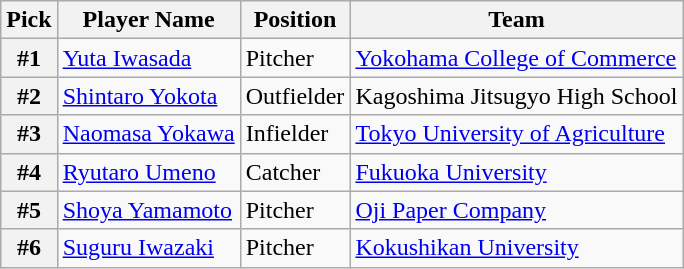<table class="wikitable">
<tr>
<th>Pick</th>
<th>Player Name</th>
<th>Position</th>
<th>Team</th>
</tr>
<tr>
<th>#1</th>
<td><a href='#'>Yuta Iwasada</a></td>
<td>Pitcher</td>
<td><a href='#'>Yokohama College of Commerce</a></td>
</tr>
<tr>
<th>#2</th>
<td><a href='#'>Shintaro Yokota</a></td>
<td>Outfielder</td>
<td>Kagoshima Jitsugyo High School</td>
</tr>
<tr>
<th>#3</th>
<td><a href='#'>Naomasa Yokawa</a></td>
<td>Infielder</td>
<td><a href='#'>Tokyo University of Agriculture</a></td>
</tr>
<tr>
<th>#4</th>
<td><a href='#'>Ryutaro Umeno</a></td>
<td>Catcher</td>
<td><a href='#'>Fukuoka University</a></td>
</tr>
<tr>
<th>#5</th>
<td><a href='#'>Shoya Yamamoto</a></td>
<td>Pitcher</td>
<td><a href='#'>Oji Paper Company</a></td>
</tr>
<tr>
<th>#6</th>
<td><a href='#'>Suguru Iwazaki</a></td>
<td>Pitcher</td>
<td><a href='#'>Kokushikan University</a></td>
</tr>
</table>
